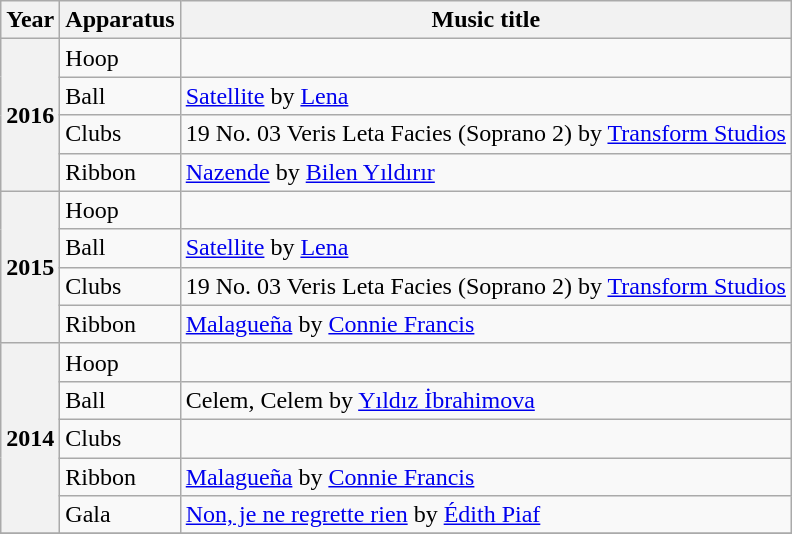<table class="wikitable plainrowheaders">
<tr>
<th scope=col>Year</th>
<th scope=col>Apparatus</th>
<th scope=col>Music title</th>
</tr>
<tr>
<th scope=row rowspan=4>2016</th>
<td>Hoop</td>
<td></td>
</tr>
<tr>
<td>Ball</td>
<td><a href='#'>Satellite</a> by <a href='#'>Lena</a></td>
</tr>
<tr>
<td>Clubs</td>
<td>19 No. 03 Veris Leta Facies (Soprano 2) by <a href='#'>Transform Studios</a></td>
</tr>
<tr>
<td>Ribbon</td>
<td><a href='#'>Nazende</a> by <a href='#'>Bilen Yıldırır</a></td>
</tr>
<tr>
<th scope=row rowspan=4>2015</th>
<td>Hoop</td>
<td></td>
</tr>
<tr>
<td>Ball</td>
<td><a href='#'>Satellite</a> by <a href='#'>Lena</a></td>
</tr>
<tr>
<td>Clubs</td>
<td>19 No. 03 Veris Leta Facies (Soprano 2) by <a href='#'>Transform Studios</a></td>
</tr>
<tr>
<td>Ribbon</td>
<td><a href='#'>Malagueña</a> by <a href='#'>Connie Francis</a></td>
</tr>
<tr>
<th scope=row rowspan=5>2014</th>
<td>Hoop</td>
<td></td>
</tr>
<tr>
<td>Ball</td>
<td>Celem, Celem by <a href='#'>Yıldız İbrahimova</a></td>
</tr>
<tr>
<td>Clubs</td>
<td></td>
</tr>
<tr>
<td>Ribbon</td>
<td><a href='#'>Malagueña</a> by <a href='#'>Connie Francis</a></td>
</tr>
<tr>
<td>Gala</td>
<td><a href='#'>Non, je ne regrette rien</a> by <a href='#'>Édith Piaf</a></td>
</tr>
<tr>
</tr>
</table>
